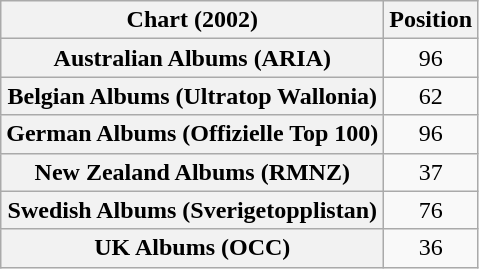<table class="wikitable sortable plainrowheaders" style="text-align:center">
<tr>
<th scope="col">Chart (2002)</th>
<th scope="col">Position</th>
</tr>
<tr>
<th scope="row">Australian Albums (ARIA)</th>
<td>96</td>
</tr>
<tr>
<th scope="row">Belgian Albums (Ultratop Wallonia)</th>
<td>62</td>
</tr>
<tr>
<th scope="row">German Albums (Offizielle Top 100)<br></th>
<td>96</td>
</tr>
<tr>
<th scope="row">New Zealand Albums (RMNZ)</th>
<td>37</td>
</tr>
<tr>
<th scope="row">Swedish Albums (Sverigetopplistan)</th>
<td>76</td>
</tr>
<tr>
<th scope="row">UK Albums (OCC)</th>
<td>36</td>
</tr>
</table>
